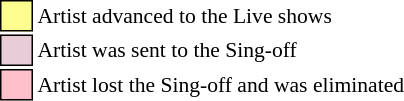<table class="toccolours" style="font-size: 90%; white-space: nowrap;">
<tr>
<td style="background:#fdfc8f; border: 1px solid black;">     </td>
<td style="padding-right: 8px">Artist advanced to the Live shows</td>
</tr>
<tr>
<td style="background:#E8CCD7; border: 1px solid black;">     </td>
<td style="padding-right: 8px">Artist was sent to the Sing-off</td>
</tr>
<tr>
<td style="background:pink; border: 1px solid black">     </td>
<td style="padding-right: 8px">Artist lost the Sing-off and was eliminated</td>
</tr>
<tr>
</tr>
</table>
